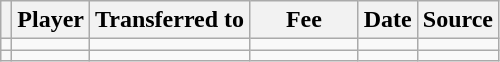<table class="wikitable plainrowheaders sortable">
<tr>
<th></th>
<th scope="col">Player</th>
<th>Transferred to</th>
<th style="width: 65px;">Fee</th>
<th scope="col">Date</th>
<th scope="col">Source</th>
</tr>
<tr>
<td align="center"></td>
<td></td>
<td></td>
<td></td>
<td></td>
<td></td>
</tr>
<tr>
<td align="center"></td>
<td></td>
<td></td>
<td></td>
<td></td>
<td></td>
</tr>
</table>
